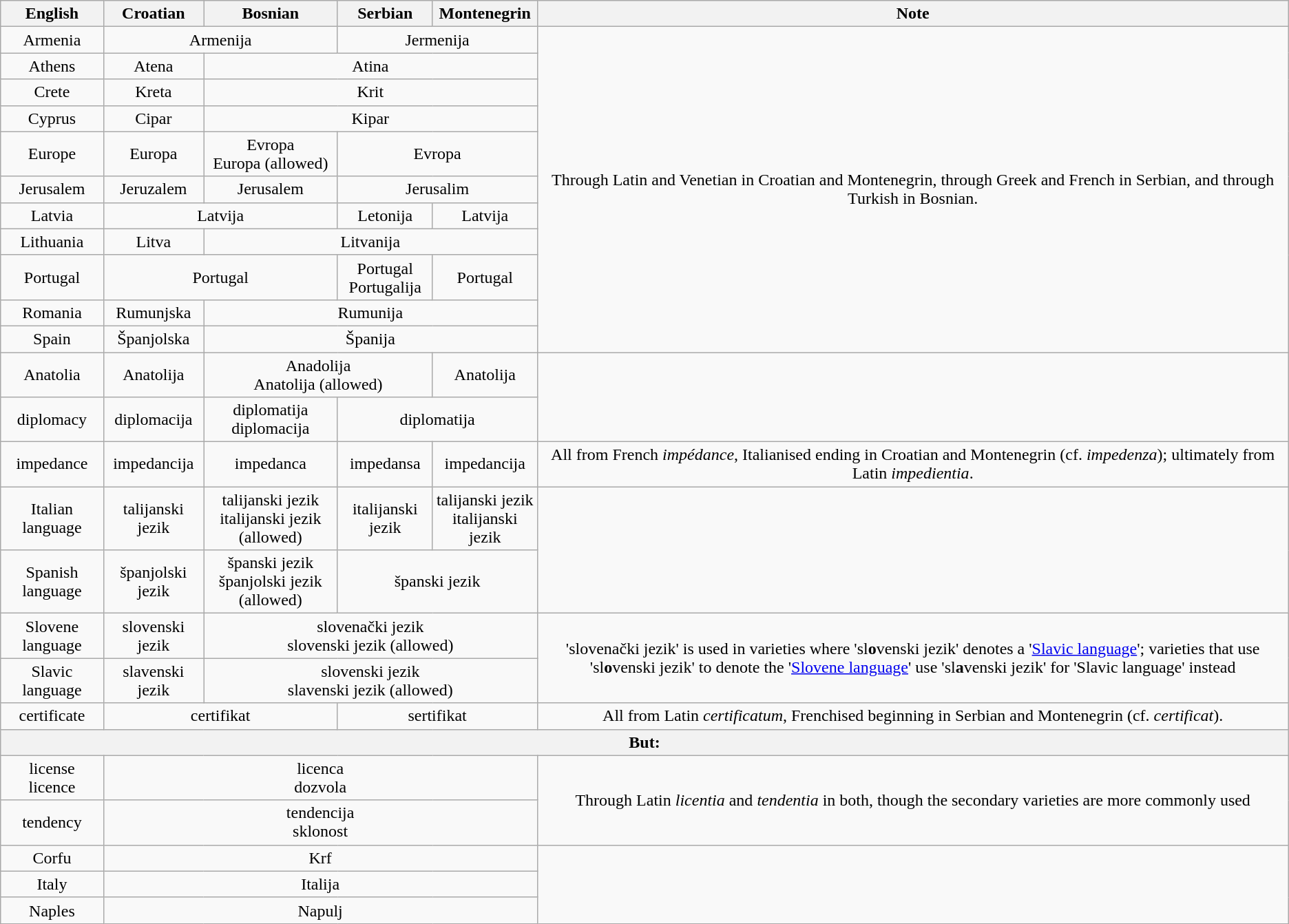<table class="wikitable" style="text-align: center;">
<tr>
<th>English</th>
<th>Croatian</th>
<th>Bosnian</th>
<th>Serbian</th>
<th>Montenegrin</th>
<th>Note</th>
</tr>
<tr>
<td>Armenia</td>
<td colspan="2">Armenija</td>
<td colspan="2">Jermenija</td>
<td rowspan="11">Through Latin and Venetian in Croatian and Montenegrin, through Greek and French in Serbian, and through Turkish in Bosnian.</td>
</tr>
<tr>
<td>Athens</td>
<td>Atena</td>
<td colspan="3">Atina</td>
</tr>
<tr>
<td>Crete</td>
<td>Kreta</td>
<td colspan="3">Krit</td>
</tr>
<tr>
<td>Cyprus</td>
<td>Cipar</td>
<td colspan="3">Kipar</td>
</tr>
<tr>
<td>Europe</td>
<td>Europa</td>
<td>Evropa<br>Europa (allowed)</td>
<td colspan="2">Evropa</td>
</tr>
<tr>
<td>Jerusalem</td>
<td>Jeruzalem</td>
<td>Jerusalem</td>
<td colspan="2">Jerusalim</td>
</tr>
<tr>
<td>Latvia</td>
<td colspan="2">Latvija</td>
<td>Letonija</td>
<td>Latvija</td>
</tr>
<tr>
<td>Lithuania</td>
<td>Litva</td>
<td colspan="3">Litvanija</td>
</tr>
<tr>
<td>Portugal</td>
<td colspan="2">Portugal</td>
<td>Portugal<br>Portugalija</td>
<td>Portugal</td>
</tr>
<tr>
<td>Romania</td>
<td>Rumunjska</td>
<td colspan="3">Rumunija</td>
</tr>
<tr>
<td>Spain</td>
<td>Španjolska</td>
<td colspan="3">Španija</td>
</tr>
<tr>
<td>Anatolia</td>
<td>Anatolija</td>
<td colspan="2">Anadolija<br>Anatolija (allowed)</td>
<td>Anatolija</td>
</tr>
<tr>
<td>diplomacy</td>
<td>diplomacija</td>
<td>diplomatija<br>diplomacija</td>
<td colspan="2">diplomatija</td>
</tr>
<tr>
<td>impedance</td>
<td>impedancija</td>
<td>impedanca</td>
<td>impedansa</td>
<td>impedancija</td>
<td>All from French <em>impédance</em>, Italianised ending in Croatian and Montenegrin (cf. <em>impedenza</em>); ultimately from Latin <em>impedientia</em>.</td>
</tr>
<tr>
<td>Italian language</td>
<td>talijanski jezik</td>
<td>talijanski jezik<br>italijanski jezik (allowed)</td>
<td>italijanski jezik</td>
<td>talijanski jezik<br>italijanski jezik</td>
</tr>
<tr>
<td>Spanish language</td>
<td>španjolski jezik</td>
<td>španski jezik<br>španjolski jezik (allowed)</td>
<td colspan="2">španski jezik</td>
</tr>
<tr>
<td>Slovene language</td>
<td>slovenski jezik</td>
<td colspan="3">slovenački jezik<br>slovenski jezik (allowed)</td>
<td rowspan="2">'slovenački jezik' is used in varieties where 'sl<strong>o</strong>venski jezik' denotes a '<a href='#'>Slavic language</a>'; varieties that use 'sl<strong>o</strong>venski jezik' to denote the '<a href='#'>Slovene language</a>' use 'sl<strong>a</strong>venski jezik' for 'Slavic language' instead</td>
</tr>
<tr>
<td>Slavic language</td>
<td>slavenski jezik</td>
<td colspan="3">slovenski jezik<br>slavenski jezik (allowed)</td>
</tr>
<tr>
<td>certificate</td>
<td colspan="2">certifikat</td>
<td colspan="2">sertifikat</td>
<td>All from Latin <em>certificatum</em>, Frenchised beginning in Serbian and Montenegrin (cf. <em>certificat</em>).</td>
</tr>
<tr>
<th colspan="6">But:</th>
</tr>
<tr>
<td>license<br>licence</td>
<td colspan="4">licenca<br>dozvola</td>
<td rowspan="2">Through Latin <em>licentia</em> and <em>tendentia</em> in both, though the secondary varieties are more commonly used</td>
</tr>
<tr>
<td>tendency</td>
<td colspan="4">tendencija<br>sklonost</td>
</tr>
<tr>
<td>Corfu</td>
<td colspan="4">Krf</td>
</tr>
<tr>
<td>Italy</td>
<td colspan="4">Italija</td>
</tr>
<tr>
<td>Naples</td>
<td colspan="4">Napulj</td>
</tr>
</table>
